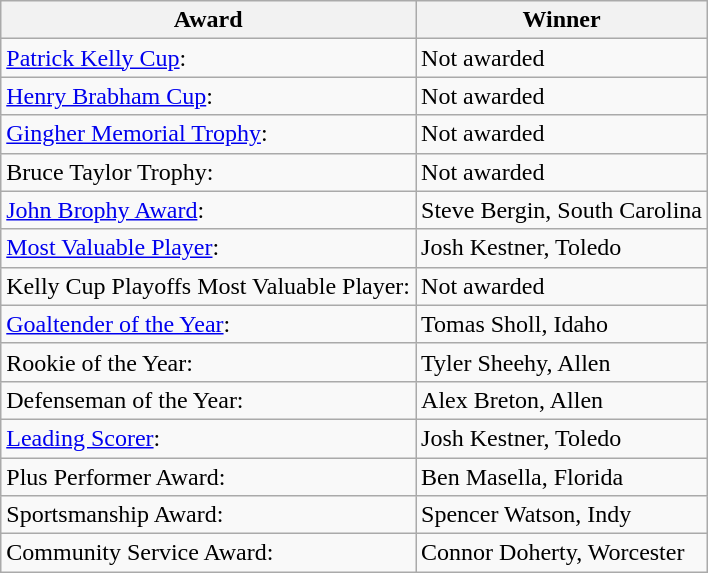<table class="wikitable">
<tr>
<th>Award</th>
<th>Winner</th>
</tr>
<tr>
<td><a href='#'>Patrick Kelly Cup</a>:</td>
<td>Not awarded</td>
</tr>
<tr>
<td><a href='#'>Henry Brabham Cup</a>:</td>
<td>Not awarded </td>
</tr>
<tr>
<td><a href='#'>Gingher Memorial Trophy</a>:</td>
<td>Not awarded</td>
</tr>
<tr>
<td>Bruce Taylor Trophy:</td>
<td>Not awarded</td>
</tr>
<tr>
<td><a href='#'>John Brophy Award</a>:</td>
<td>Steve Bergin, South Carolina</td>
</tr>
<tr>
<td><a href='#'>Most Valuable Player</a>:</td>
<td>Josh Kestner, Toledo</td>
</tr>
<tr>
<td>Kelly Cup Playoffs Most Valuable Player:</td>
<td>Not awarded</td>
</tr>
<tr>
<td><a href='#'>Goaltender of the Year</a>:</td>
<td>Tomas Sholl, Idaho</td>
</tr>
<tr>
<td>Rookie of the Year:</td>
<td>Tyler Sheehy, Allen</td>
</tr>
<tr>
<td>Defenseman of the Year:</td>
<td>Alex Breton, Allen</td>
</tr>
<tr>
<td><a href='#'>Leading Scorer</a>:</td>
<td>Josh Kestner, Toledo</td>
</tr>
<tr>
<td>Plus Performer Award:</td>
<td>Ben Masella, Florida</td>
</tr>
<tr>
<td>Sportsmanship Award:</td>
<td>Spencer Watson, Indy</td>
</tr>
<tr>
<td>Community Service Award:</td>
<td>Connor Doherty, Worcester</td>
</tr>
</table>
